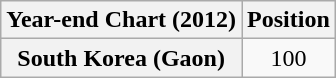<table class="wikitable plainrowheaders">
<tr>
<th>Year-end Chart (2012)</th>
<th>Position</th>
</tr>
<tr>
<th scope="row">South Korea (Gaon)</th>
<td align="center">100</td>
</tr>
</table>
